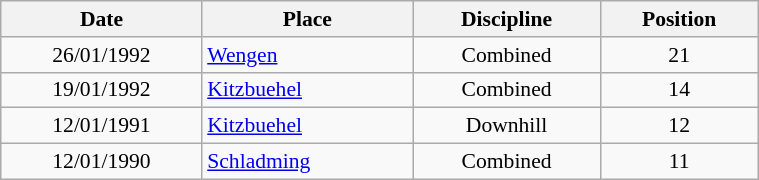<table class="wikitable" width=40% style="font-size:90%; text-align:center;">
<tr>
<th>Date</th>
<th>Place</th>
<th>Discipline</th>
<th>Position</th>
</tr>
<tr>
<td>26/01/1992</td>
<td align=left> <a href='#'>Wengen</a></td>
<td>Combined</td>
<td>21</td>
</tr>
<tr>
<td>19/01/1992</td>
<td align=left> <a href='#'>Kitzbuehel</a></td>
<td>Combined</td>
<td>14</td>
</tr>
<tr>
<td>12/01/1991</td>
<td align=left> <a href='#'>Kitzbuehel</a></td>
<td>Downhill</td>
<td>12</td>
</tr>
<tr>
<td>12/01/1990</td>
<td align=left> <a href='#'>Schladming</a></td>
<td>Combined</td>
<td>11</td>
</tr>
</table>
